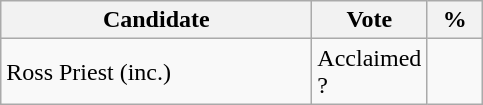<table class="wikitable">
<tr>
<th bgcolor="#DDDDFF" width="200px">Candidate</th>
<th bgcolor="#DDDDFF" width="50px">Vote</th>
<th bgcolor="#DDDDFF" width="30px">%</th>
</tr>
<tr>
<td>Ross Priest (inc.)</td>
<td>Acclaimed ?</td>
<td></td>
</tr>
</table>
